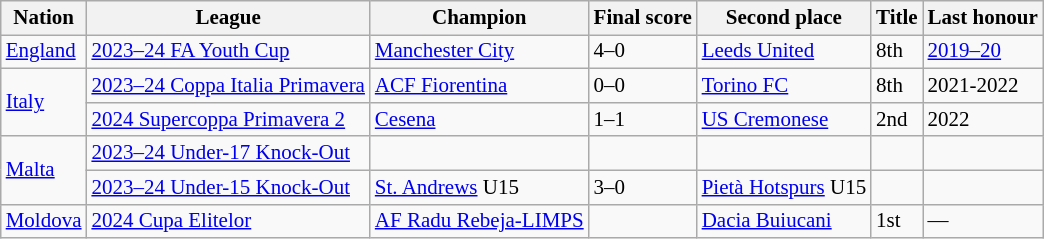<table class=wikitable style="font-size:14px">
<tr>
<th>Nation</th>
<th>League</th>
<th>Champion</th>
<th>Final score</th>
<th>Second place</th>
<th data-sort-type="number">Title</th>
<th>Last honour</th>
</tr>
<tr>
<td align=left rowspan=> <a href='#'>England</a></td>
<td align=left><a href='#'>2023–24 FA Youth Cup</a></td>
<td><a href='#'>Manchester City</a></td>
<td>4–0</td>
<td><a href='#'>Leeds United</a></td>
<td>8th</td>
<td><a href='#'>2019–20</a></td>
</tr>
<tr>
<td align=left rowspan=2> <a href='#'>Italy</a></td>
<td align=left><a href='#'>2023–24 Coppa Italia Primavera</a></td>
<td><a href='#'>ACF Fiorentina</a></td>
<td>0–0  </td>
<td><a href='#'>Torino FC</a></td>
<td>8th</td>
<td>2021-2022</td>
</tr>
<tr>
<td align=left><a href='#'>2024 Supercoppa Primavera 2</a></td>
<td><a href='#'>Cesena</a></td>
<td>1–1 </td>
<td><a href='#'>US Cremonese</a></td>
<td>2nd</td>
<td>2022</td>
</tr>
<tr>
<td align=left rowspan=2> <a href='#'>Malta</a></td>
<td align=left><a href='#'>2023–24 Under-17 Knock-Out</a></td>
<td></td>
<td></td>
<td></td>
<td></td>
<td></td>
</tr>
<tr>
<td align=left><a href='#'>2023–24 Under-15 Knock-Out</a></td>
<td><a href='#'>St. Andrews</a> U15</td>
<td>3–0</td>
<td><a href='#'>Pietà Hotspurs</a> U15</td>
<td></td>
<td></td>
</tr>
<tr>
<td align=left rowspan=> <a href='#'>Moldova</a></td>
<td align=left><a href='#'>2024 Cupa Elitelor</a></td>
<td><a href='#'>AF Radu Rebeja-LIMPS</a></td>
<td></td>
<td><a href='#'>Dacia Buiucani</a></td>
<td>1st</td>
<td>—</td>
</tr>
</table>
